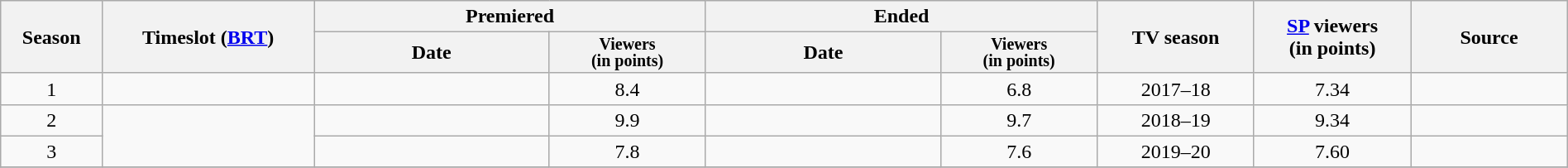<table class="wikitable" style="text-align:center; width:100%;">
<tr>
<th rowspan=2>Season</th>
<th rowspan=2>Timeslot (<a href='#'>BRT</a>)</th>
<th colspan=2 width="25%">Premiered</th>
<th colspan=2 width="25%">Ended</th>
<th rowspan=2 width="10%">TV season</th>
<th rowspan=2 width="10%"><a href='#'>SP</a> viewers<br>(in points)</th>
<th rowspan=2 width="10%">Source</th>
</tr>
<tr>
<th>Date</th>
<th span style="width:10%; font-size:smaller; font-weight:bold; line-height:100%;">Viewers<br>(in points)</th>
<th>Date</th>
<th span style="width:10%; font-size:smaller; font-weight:bold; line-height:100%;">Viewers<br>(in points)</th>
</tr>
<tr>
<td>1</td>
<td></td>
<td></td>
<td>8.4</td>
<td></td>
<td>6.8</td>
<td>2017–18</td>
<td>7.34</td>
<td><br></td>
</tr>
<tr>
<td>2</td>
<td rowspan=2></td>
<td></td>
<td>9.9</td>
<td></td>
<td>9.7</td>
<td>2018–19</td>
<td>9.34</td>
<td><br></td>
</tr>
<tr>
<td>3</td>
<td></td>
<td>7.8</td>
<td></td>
<td>7.6</td>
<td>2019–20</td>
<td>7.60</td>
<td><br></td>
</tr>
<tr>
</tr>
</table>
